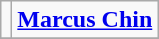<table class="wikitable" style="text-align:center">
<tr>
<td><div> </div></td>
<td><strong><a href='#'>Marcus Chin</a></strong></td>
</tr>
<tr>
</tr>
</table>
